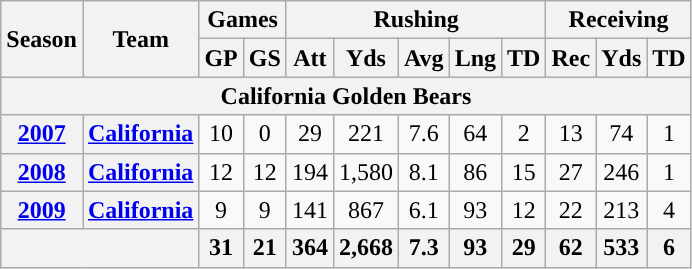<table class="wikitable" style="text-align:center;">
<tr>
<th rowspan="2">Season</th>
<th rowspan="2">Team</th>
<th colspan="2">Games</th>
<th colspan="5">Rushing</th>
<th colspan="3">Receiving</th>
</tr>
<tr>
<th>GP</th>
<th>GS</th>
<th>Att</th>
<th>Yds</th>
<th>Avg</th>
<th>Lng</th>
<th>TD</th>
<th>Rec</th>
<th>Yds</th>
<th>TD</th>
</tr>
<tr>
<th colspan="14">California Golden Bears</th>
</tr>
<tr>
<th><a href='#'>2007</a></th>
<th><a href='#'>California</a></th>
<td>10</td>
<td>0</td>
<td>29</td>
<td>221</td>
<td>7.6</td>
<td>64</td>
<td>2</td>
<td>13</td>
<td>74</td>
<td>1</td>
</tr>
<tr>
<th><a href='#'>2008</a></th>
<th><a href='#'>California</a></th>
<td>12</td>
<td>12</td>
<td>194</td>
<td>1,580</td>
<td>8.1</td>
<td>86</td>
<td>15</td>
<td>27</td>
<td>246</td>
<td>1</td>
</tr>
<tr>
<th><a href='#'>2009</a></th>
<th><a href='#'>California</a></th>
<td>9</td>
<td>9</td>
<td>141</td>
<td>867</td>
<td>6.1</td>
<td>93</td>
<td>12</td>
<td>22</td>
<td>213</td>
<td>4</td>
</tr>
<tr>
<th colspan="2"></th>
<th>31</th>
<th>21</th>
<th>364</th>
<th>2,668</th>
<th>7.3</th>
<th>93</th>
<th>29</th>
<th>62</th>
<th>533</th>
<th>6</th>
</tr>
</table>
